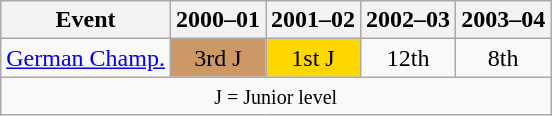<table class="wikitable" style="text-align:center">
<tr>
<th>Event</th>
<th>2000–01</th>
<th>2001–02</th>
<th>2002–03</th>
<th>2003–04</th>
</tr>
<tr>
<td align=left><a href='#'>German Champ.</a></td>
<td bgcolor=cc9966>3rd J</td>
<td bgcolor=gold>1st J</td>
<td>12th</td>
<td>8th</td>
</tr>
<tr>
<td colspan=5 align=center><small> J = Junior level </small></td>
</tr>
</table>
